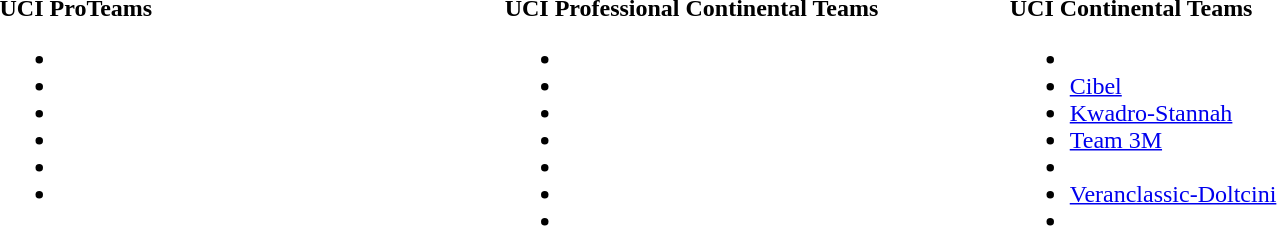<table>
<tr>
<td style="vertical-align:top; width:25%;"><strong>UCI ProTeams</strong><br><ul><li></li><li></li><li></li><li></li><li></li><li></li></ul></td>
<td style="vertical-align:top; width:25%;"><strong>UCI Professional Continental Teams</strong><br><ul><li></li><li></li><li></li><li></li><li></li><li></li><li></li></ul></td>
<td style="vertical-align:top; width:25%;"><strong>UCI Continental Teams</strong><br><ul><li></li><li><a href='#'>Cibel</a></li><li><a href='#'>Kwadro-Stannah</a></li><li><a href='#'>Team 3M</a></li><li></li><li><a href='#'>Veranclassic-Doltcini</a></li><li></li></ul></td>
</tr>
</table>
